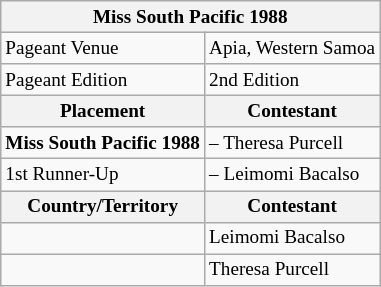<table class="wikitable sortable" style="font-size: 80%;">
<tr>
<th colspan="2"><strong>Miss South Pacific 1988</strong></th>
</tr>
<tr>
<td>Pageant Venue</td>
<td>Apia, Western Samoa</td>
</tr>
<tr>
<td>Pageant Edition</td>
<td>2nd Edition</td>
</tr>
<tr>
<th>Placement</th>
<th>Contestant</th>
</tr>
<tr>
<td><strong>Miss South Pacific 1988</strong></td>
<td> – Theresa Purcell</td>
</tr>
<tr>
<td>1st Runner-Up</td>
<td> – Leimomi Bacalso</td>
</tr>
<tr>
<th><strong>Country/Territory</strong></th>
<th>Contestant</th>
</tr>
<tr>
<td></td>
<td>Leimomi Bacalso</td>
</tr>
<tr>
<td></td>
<td>Theresa Purcell</td>
</tr>
</table>
